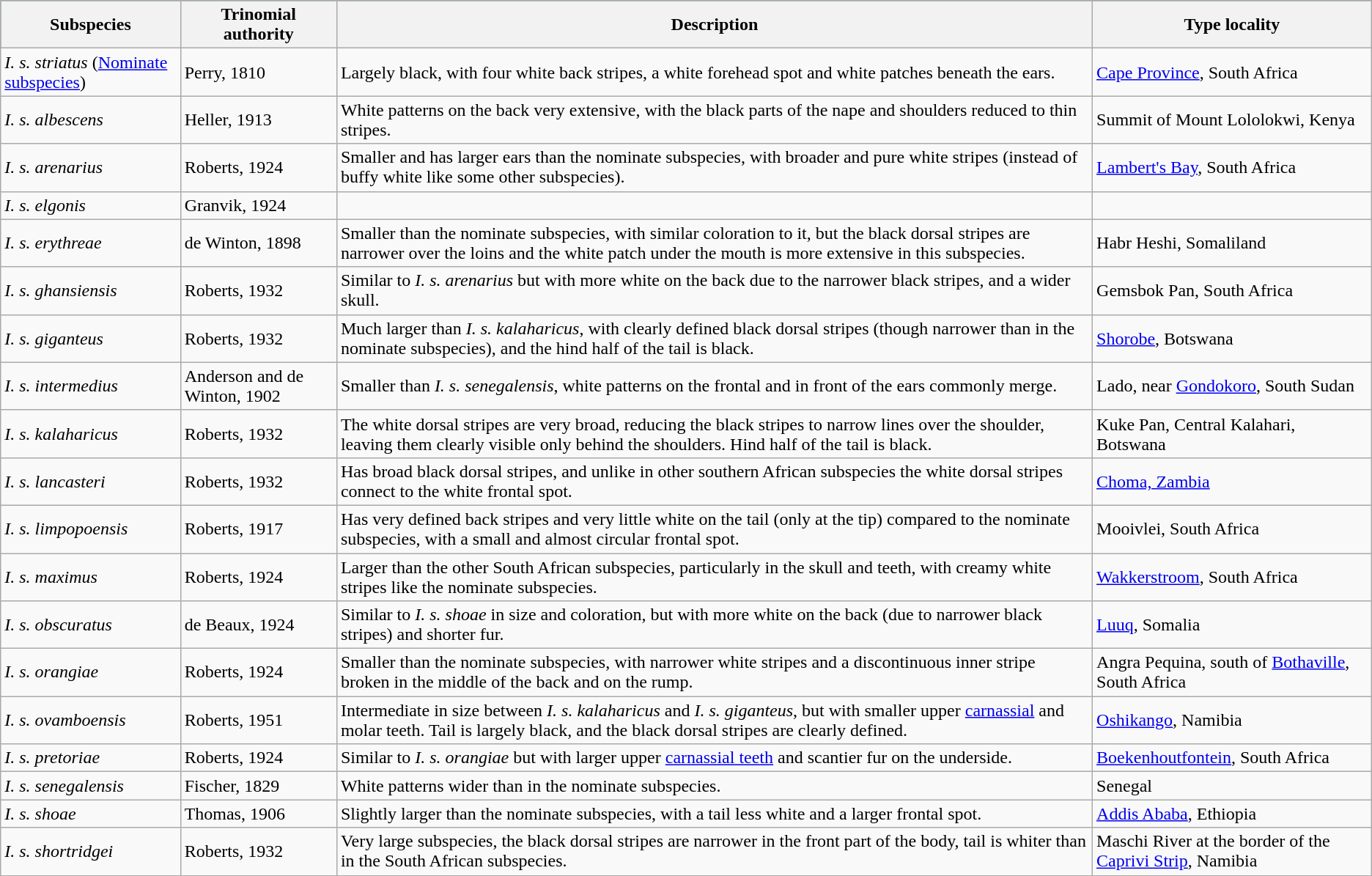<table class="wikitable collapsible" font="90%">
<tr style="background: #115a6c">
<th>Subspecies</th>
<th>Trinomial authority</th>
<th>Description</th>
<th>Type locality</th>
</tr>
<tr>
<td><em>I. s. striatus</em> (<a href='#'>Nominate subspecies</a>)</td>
<td>Perry, 1810</td>
<td>Largely black, with four white back stripes, a white forehead spot and white patches beneath the ears.</td>
<td><a href='#'>Cape Province</a>, South Africa</td>
</tr>
<tr --->
<td><em>I. s. albescens</em></td>
<td>Heller, 1913</td>
<td>White patterns on the back very extensive, with the black parts of the nape and shoulders reduced to thin stripes.</td>
<td>Summit of Mount Lololokwi, Kenya</td>
</tr>
<tr>
<td><em>I. s. arenarius</em></td>
<td>Roberts, 1924</td>
<td>Smaller and has larger ears than the nominate subspecies, with broader and pure white stripes (instead of buffy white like some other subspecies).</td>
<td><a href='#'>Lambert's Bay</a>, South Africa</td>
</tr>
<tr>
<td><em>I. s. elgonis</em></td>
<td>Granvik, 1924</td>
<td></td>
<td></td>
</tr>
<tr>
<td><em>I. s. erythreae</em></td>
<td>de Winton, 1898</td>
<td>Smaller than the nominate subspecies, with similar coloration to it, but the black dorsal stripes are narrower over the loins and the white patch under the mouth is more extensive in this subspecies.</td>
<td>Habr Heshi, Somaliland</td>
</tr>
<tr>
<td><em>I. s. ghansiensis</em></td>
<td>Roberts, 1932</td>
<td>Similar to <em>I. s. arenarius</em> but with more white on the back due to the narrower black stripes, and a wider skull.</td>
<td>Gemsbok Pan, South Africa</td>
</tr>
<tr>
<td><em>I. s. giganteus</em></td>
<td>Roberts, 1932</td>
<td>Much larger than <em>I. s. kalaharicus</em>, with clearly defined black dorsal stripes (though narrower than in the nominate subspecies), and the hind half of the tail is black.</td>
<td><a href='#'>Shorobe</a>, Botswana</td>
</tr>
<tr>
<td><em>I. s. intermedius</em></td>
<td>Anderson and de Winton, 1902</td>
<td>Smaller than <em>I. s. senegalensis</em>, white patterns on the frontal and in front of the ears commonly merge.</td>
<td>Lado, near <a href='#'>Gondokoro</a>, South Sudan</td>
</tr>
<tr>
<td><em>I. s. kalaharicus</em></td>
<td>Roberts, 1932</td>
<td>The white dorsal stripes are very broad, reducing the black stripes to narrow lines over the shoulder, leaving them clearly visible only behind the shoulders. Hind half of the tail is black.</td>
<td>Kuke Pan, Central Kalahari, Botswana</td>
</tr>
<tr>
<td><em>I. s. lancasteri</em></td>
<td>Roberts, 1932</td>
<td>Has broad black dorsal stripes, and unlike in other southern African subspecies the white dorsal stripes connect to the white frontal spot.</td>
<td><a href='#'>Choma, Zambia</a></td>
</tr>
<tr>
<td><em>I. s. limpopoensis</em></td>
<td>Roberts, 1917</td>
<td>Has very defined back stripes and very little white on the tail (only at the tip) compared to the nominate subspecies, with a small and almost circular frontal spot.</td>
<td>Mooivlei, South Africa</td>
</tr>
<tr>
<td><em>I. s. maximus</em></td>
<td>Roberts, 1924</td>
<td>Larger than the other South African subspecies, particularly in the skull and teeth, with creamy white stripes like the nominate subspecies.</td>
<td><a href='#'>Wakkerstroom</a>, South Africa</td>
</tr>
<tr>
<td><em>I. s. obscuratus</em></td>
<td>de Beaux, 1924</td>
<td>Similar to <em>I. s. shoae</em> in size and coloration, but with more white on the back (due to narrower black stripes) and shorter fur.</td>
<td><a href='#'>Luuq</a>, Somalia</td>
</tr>
<tr>
<td><em>I. s. orangiae</em></td>
<td>Roberts, 1924</td>
<td>Smaller than the nominate subspecies, with narrower white stripes and a discontinuous inner stripe broken in the middle of the back and on the rump.</td>
<td>Angra Pequina, south of <a href='#'>Bothaville</a>, South Africa</td>
</tr>
<tr>
<td><em>I. s. ovamboensis</em></td>
<td>Roberts, 1951</td>
<td>Intermediate in size between <em>I. s. kalaharicus</em> and <em>I. s. giganteus</em>, but with smaller upper <a href='#'>carnassial</a> and molar teeth. Tail is largely black, and the black dorsal stripes are clearly defined.</td>
<td><a href='#'>Oshikango</a>, Namibia</td>
</tr>
<tr>
<td><em>I. s. pretoriae</em></td>
<td>Roberts, 1924</td>
<td>Similar to <em>I. s. orangiae</em> but with larger upper <a href='#'>carnassial teeth</a> and scantier fur on the underside.</td>
<td><a href='#'>Boekenhoutfontein</a>, South Africa</td>
</tr>
<tr>
<td><em>I. s. senegalensis</em></td>
<td>Fischer, 1829</td>
<td>White patterns wider than in the nominate subspecies.</td>
<td>Senegal</td>
</tr>
<tr>
<td><em>I. s. shoae</em></td>
<td>Thomas, 1906</td>
<td>Slightly larger than the nominate subspecies, with a tail less white and a larger frontal spot.</td>
<td><a href='#'>Addis Ababa</a>, Ethiopia</td>
</tr>
<tr>
<td><em>I. s. shortridgei</em></td>
<td>Roberts, 1932</td>
<td>Very large subspecies, the black dorsal stripes are narrower in the front part of the body, tail is whiter than in the South African subspecies.</td>
<td>Maschi River at the border of the <a href='#'>Caprivi Strip</a>, Namibia</td>
</tr>
<tr>
</tr>
</table>
